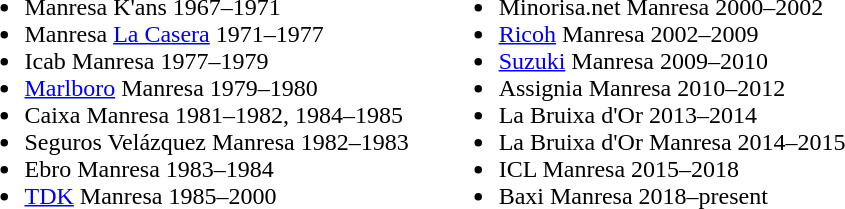<table>
<tr style="vertical-align: top;">
<td><br><ul><li>Manresa K'ans 1967–1971</li><li>Manresa <a href='#'>La Casera</a> 1971–1977</li><li>Icab Manresa 1977–1979</li><li><a href='#'>Marlboro</a> Manresa 1979–1980</li><li>Caixa Manresa 1981–1982, 1984–1985</li><li>Seguros Velázquez Manresa 1982–1983</li><li>Ebro Manresa 1983–1984</li><li><a href='#'>TDK</a> Manresa 1985–2000</li></ul></td>
<td>   </td>
<td><br><ul><li>Minorisa.net Manresa 2000–2002</li><li><a href='#'>Ricoh</a> Manresa 2002–2009</li><li><a href='#'>Suzuki</a> Manresa 2009–2010</li><li>Assignia Manresa 2010–2012</li><li>La Bruixa d'Or 2013–2014</li><li>La Bruixa d'Or Manresa 2014–2015</li><li>ICL Manresa 2015–2018</li><li>Baxi Manresa 2018–present</li></ul></td>
</tr>
</table>
